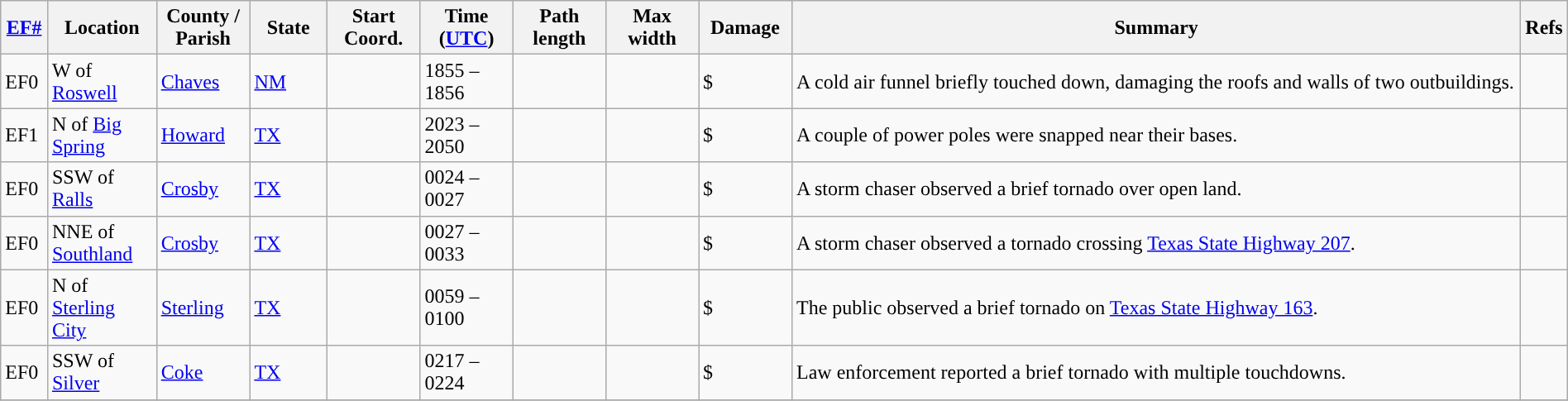<table class="wikitable sortable" style="width:100%;">
<tr>
<th scope="col" width="3%" align="center"><a href='#'>EF#</a></th>
<th scope="col" width="7%" align="center" class="unsortable">Location</th>
<th scope="col" width="6%" align="center" class="unsortable">County / Parish</th>
<th scope="col" width="5%" align="center">State</th>
<th scope="col" width="6%" align="center">Start Coord.</th>
<th scope="col" width="6%" align="center">Time (<a href='#'>UTC</a>)</th>
<th scope="col" width="6%" align="center">Path length</th>
<th scope="col" width="6%" align="center">Max width</th>
<th scope="col" width="6%" align="center">Damage</th>
<th scope="col" width="48%" class="unsortable" align="center">Summary</th>
<th scope="col" width="48%" class="unsortable" align="center">Refs</th>
</tr>
<tr>
<td>EF0</td>
<td>W of <a href='#'>Roswell</a></td>
<td><a href='#'>Chaves</a></td>
<td><a href='#'>NM</a></td>
<td></td>
<td>1855 – 1856</td>
<td></td>
<td></td>
<td>$</td>
<td>A cold air funnel briefly touched down, damaging the roofs and walls of two outbuildings.</td>
<td></td>
</tr>
<tr>
<td>EF1</td>
<td>N of <a href='#'>Big Spring</a></td>
<td><a href='#'>Howard</a></td>
<td><a href='#'>TX</a></td>
<td></td>
<td>2023 – 2050</td>
<td></td>
<td></td>
<td>$</td>
<td>A couple of power poles were snapped near their bases.</td>
<td></td>
</tr>
<tr>
<td>EF0</td>
<td>SSW of <a href='#'>Ralls</a></td>
<td><a href='#'>Crosby</a></td>
<td><a href='#'>TX</a></td>
<td></td>
<td>0024 – 0027</td>
<td></td>
<td></td>
<td>$</td>
<td>A storm chaser observed a brief tornado over open land.</td>
<td></td>
</tr>
<tr>
<td>EF0</td>
<td>NNE of <a href='#'>Southland</a></td>
<td><a href='#'>Crosby</a></td>
<td><a href='#'>TX</a></td>
<td></td>
<td>0027 – 0033</td>
<td></td>
<td></td>
<td>$</td>
<td>A storm chaser observed a tornado crossing <a href='#'>Texas State Highway 207</a>.</td>
<td></td>
</tr>
<tr>
<td>EF0</td>
<td>N of <a href='#'>Sterling City</a></td>
<td><a href='#'>Sterling</a></td>
<td><a href='#'>TX</a></td>
<td></td>
<td>0059 – 0100</td>
<td></td>
<td></td>
<td>$</td>
<td>The public observed a brief tornado on <a href='#'>Texas State Highway 163</a>.</td>
<td></td>
</tr>
<tr>
<td>EF0</td>
<td>SSW of <a href='#'>Silver</a></td>
<td><a href='#'>Coke</a></td>
<td><a href='#'>TX</a></td>
<td></td>
<td>0217 – 0224</td>
<td></td>
<td></td>
<td>$</td>
<td>Law enforcement reported a brief tornado with multiple touchdowns.</td>
<td></td>
</tr>
<tr>
</tr>
</table>
